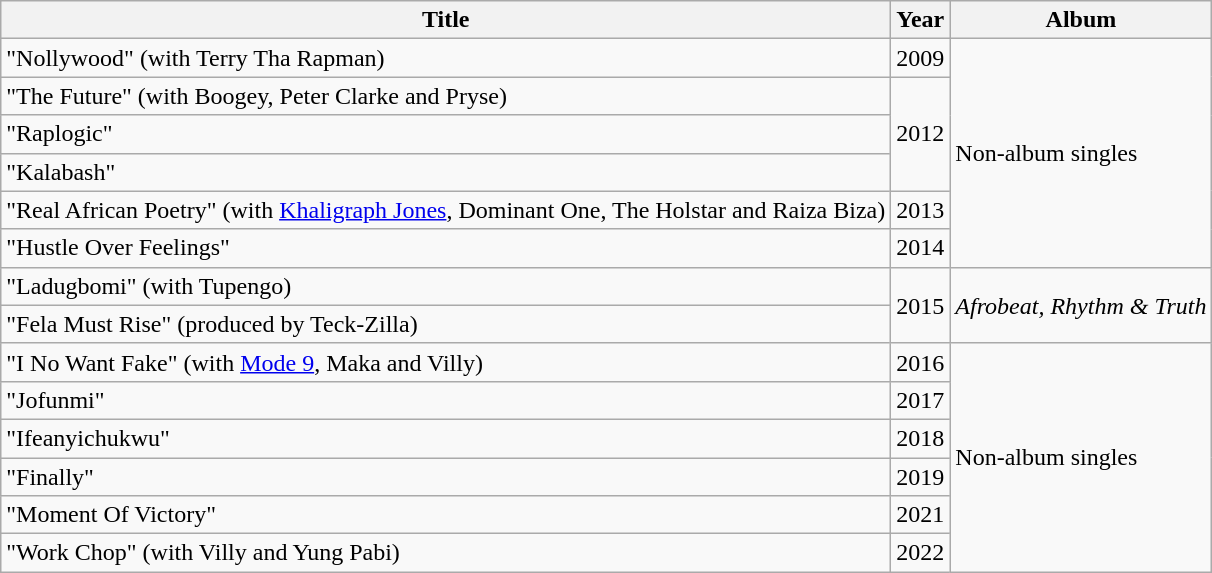<table class="wikitable">
<tr>
<th>Title</th>
<th>Year</th>
<th>Album</th>
</tr>
<tr>
<td>"Nollywood" (with Terry Tha Rapman)</td>
<td>2009</td>
<td rowspan="6">Non-album singles</td>
</tr>
<tr>
<td>"The Future" (with Boogey, Peter Clarke and Pryse)</td>
<td rowspan="3">2012</td>
</tr>
<tr>
<td>"Raplogic"</td>
</tr>
<tr>
<td>"Kalabash"</td>
</tr>
<tr>
<td>"Real African Poetry" (with <a href='#'>Khaligraph Jones</a>, Dominant One, The Holstar and Raiza Biza)</td>
<td>2013</td>
</tr>
<tr>
<td>"Hustle Over Feelings"</td>
<td>2014</td>
</tr>
<tr>
<td>"Ladugbomi" (with Tupengo)</td>
<td rowspan="2">2015</td>
<td rowspan="2"><em>Afrobeat, Rhythm & Truth</em></td>
</tr>
<tr>
<td>"Fela Must Rise" (produced by Teck-Zilla)</td>
</tr>
<tr>
<td>"I No Want Fake" (with <a href='#'>Mode 9</a>, Maka and Villy)</td>
<td>2016</td>
<td rowspan="6">Non-album singles</td>
</tr>
<tr>
<td>"Jofunmi"</td>
<td>2017</td>
</tr>
<tr>
<td>"Ifeanyichukwu"</td>
<td>2018</td>
</tr>
<tr>
<td>"Finally"</td>
<td>2019</td>
</tr>
<tr>
<td>"Moment Of Victory"</td>
<td>2021</td>
</tr>
<tr>
<td>"Work Chop" (with Villy and Yung Pabi)</td>
<td>2022</td>
</tr>
</table>
